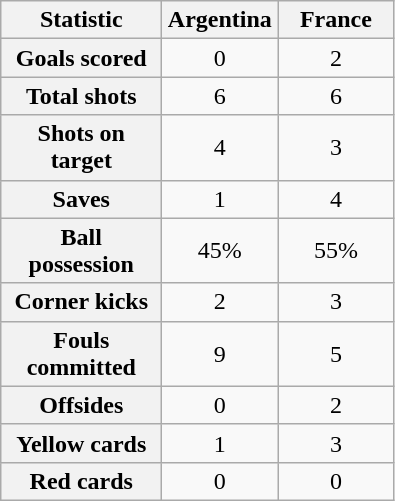<table class="wikitable plainrowheaders" style="text-align:center; display:inline-table;">
<tr>
<th scope="col" style="width:100px">Statistic</th>
<th scope="col" style="width:70px">Argentina</th>
<th scope="col" style="width:70px">France</th>
</tr>
<tr>
<th scope=row>Goals scored</th>
<td>0</td>
<td>2</td>
</tr>
<tr>
<th scope=row>Total shots</th>
<td>6</td>
<td>6</td>
</tr>
<tr>
<th scope=row>Shots on target</th>
<td>4</td>
<td>3</td>
</tr>
<tr>
<th scope=row>Saves</th>
<td>1</td>
<td>4</td>
</tr>
<tr>
<th scope=row>Ball possession</th>
<td>45%</td>
<td>55%</td>
</tr>
<tr>
<th scope=row>Corner kicks</th>
<td>2</td>
<td>3</td>
</tr>
<tr>
<th scope=row>Fouls committed</th>
<td>9</td>
<td>5</td>
</tr>
<tr>
<th scope=row>Offsides</th>
<td>0</td>
<td>2</td>
</tr>
<tr>
<th scope=row>Yellow cards</th>
<td>1</td>
<td>3</td>
</tr>
<tr>
<th scope=row>Red cards</th>
<td>0</td>
<td>0</td>
</tr>
</table>
